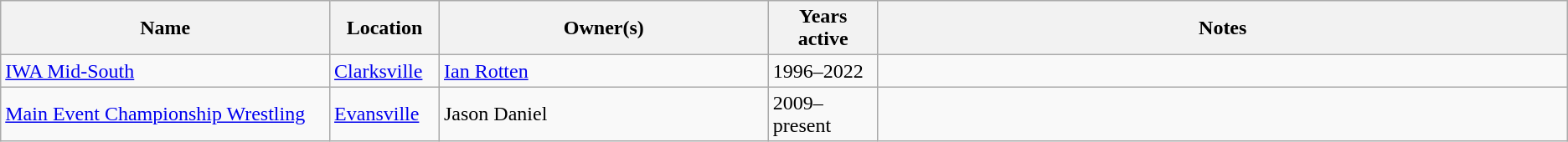<table class=wikitable>
<tr>
<th style="width:21%;">Name</th>
<th style="width:7%;">Location</th>
<th style="width:21%;">Owner(s)</th>
<th style="width:7%;">Years active</th>
<th style="width:55%;">Notes</th>
</tr>
<tr>
<td><a href='#'>IWA Mid-South</a></td>
<td><a href='#'>Clarksville</a></td>
<td><a href='#'>Ian Rotten</a></td>
<td>1996–2022</td>
<td></td>
</tr>
<tr>
<td><a href='#'>Main Event Championship Wrestling</a></td>
<td><a href='#'>Evansville</a></td>
<td>Jason Daniel</td>
<td>2009–present</td>
<td></td>
</tr>
</table>
